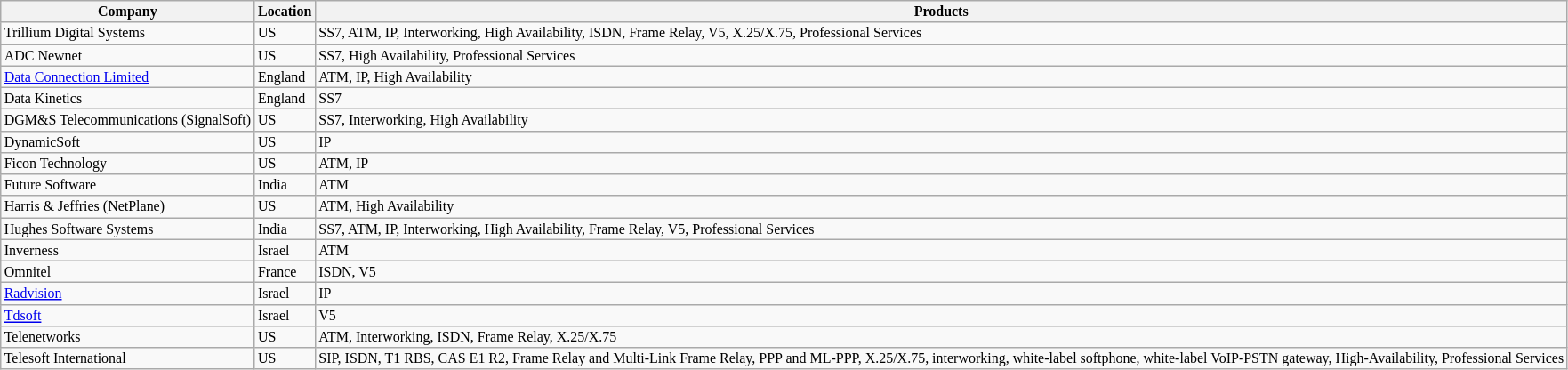<table class="wikitable" border="1" style="font-size:8pt;">
<tr>
<th>Company</th>
<th>Location</th>
<th>Products</th>
</tr>
<tr>
<td>Trillium Digital Systems</td>
<td>US</td>
<td>SS7, ATM, IP, Interworking, High Availability, ISDN, Frame Relay, V5, X.25/X.75, Professional Services</td>
</tr>
<tr>
<td>ADC Newnet</td>
<td>US</td>
<td>SS7, High Availability, Professional Services</td>
</tr>
<tr>
<td><a href='#'>Data Connection Limited</a></td>
<td>England</td>
<td>ATM, IP, High Availability</td>
</tr>
<tr>
<td>Data Kinetics</td>
<td>England</td>
<td>SS7</td>
</tr>
<tr>
<td>DGM&S Telecommunications (SignalSoft)</td>
<td>US</td>
<td>SS7, Interworking, High Availability</td>
</tr>
<tr>
<td>DynamicSoft</td>
<td>US</td>
<td>IP</td>
</tr>
<tr>
<td>Ficon Technology</td>
<td>US</td>
<td>ATM, IP</td>
</tr>
<tr>
<td>Future Software</td>
<td>India</td>
<td>ATM</td>
</tr>
<tr>
<td>Harris & Jeffries (NetPlane)</td>
<td>US</td>
<td>ATM, High Availability</td>
</tr>
<tr>
<td>Hughes Software Systems</td>
<td>India</td>
<td>SS7, ATM, IP, Interworking, High Availability, Frame Relay, V5, Professional Services</td>
</tr>
<tr>
<td>Inverness</td>
<td>Israel</td>
<td>ATM</td>
</tr>
<tr>
<td>Omnitel</td>
<td>France</td>
<td>ISDN, V5</td>
</tr>
<tr>
<td><a href='#'>Radvision</a></td>
<td>Israel</td>
<td>IP</td>
</tr>
<tr>
<td><a href='#'>Tdsoft</a></td>
<td>Israel</td>
<td>V5</td>
</tr>
<tr>
<td>Telenetworks</td>
<td>US</td>
<td>ATM, Interworking, ISDN, Frame Relay, X.25/X.75</td>
</tr>
<tr>
<td>Telesoft International</td>
<td>US</td>
<td>SIP, ISDN, T1 RBS, CAS E1 R2, Frame Relay and Multi-Link Frame Relay, PPP and ML-PPP, X.25/X.75,  interworking, white-label softphone, white-label VoIP-PSTN gateway, High-Availability, Professional Services</td>
</tr>
</table>
